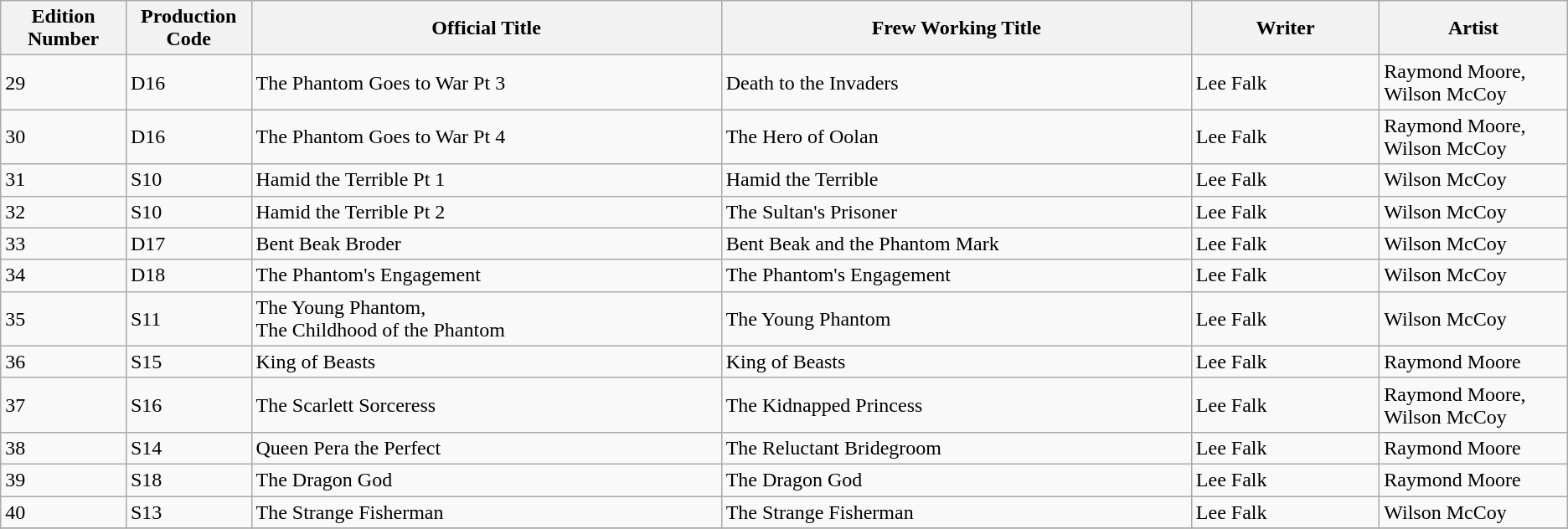<table class="wikitable">
<tr>
<th style="width:8%;">Edition Number</th>
<th style="width:8%;">Production Code</th>
<th style="width:30%;">Official Title</th>
<th style="width:30%;">Frew Working Title</th>
<th style="width:12%;">Writer</th>
<th style="width:12%;">Artist</th>
</tr>
<tr |>
<td>29</td>
<td>D16</td>
<td>The Phantom Goes to War Pt 3</td>
<td>Death to the Invaders</td>
<td>Lee Falk</td>
<td>Raymond Moore, Wilson McCoy</td>
</tr>
<tr |>
<td>30</td>
<td>D16</td>
<td>The Phantom Goes to War Pt 4</td>
<td>The Hero of Oolan</td>
<td>Lee Falk</td>
<td>Raymond Moore, Wilson McCoy</td>
</tr>
<tr |>
<td>31</td>
<td>S10</td>
<td>Hamid the Terrible Pt 1</td>
<td>Hamid the Terrible</td>
<td>Lee Falk</td>
<td>Wilson McCoy</td>
</tr>
<tr |>
<td>32</td>
<td>S10</td>
<td>Hamid the Terrible Pt 2</td>
<td>The Sultan's Prisoner</td>
<td>Lee Falk</td>
<td>Wilson McCoy</td>
</tr>
<tr |>
<td>33</td>
<td>D17</td>
<td>Bent Beak Broder</td>
<td>Bent Beak and the Phantom Mark</td>
<td>Lee Falk</td>
<td>Wilson McCoy</td>
</tr>
<tr |>
<td>34</td>
<td>D18</td>
<td>The Phantom's Engagement</td>
<td>The Phantom's Engagement</td>
<td>Lee Falk</td>
<td>Wilson McCoy</td>
</tr>
<tr |>
<td>35</td>
<td>S11</td>
<td>The Young Phantom,<br>The Childhood of the Phantom</td>
<td>The Young Phantom</td>
<td>Lee Falk</td>
<td>Wilson McCoy</td>
</tr>
<tr |>
<td>36</td>
<td>S15</td>
<td>King of Beasts</td>
<td>King of Beasts</td>
<td>Lee Falk</td>
<td>Raymond Moore</td>
</tr>
<tr |>
<td>37</td>
<td>S16</td>
<td>The Scarlett Sorceress</td>
<td>The Kidnapped Princess</td>
<td>Lee Falk</td>
<td>Raymond Moore, Wilson McCoy</td>
</tr>
<tr |>
<td>38</td>
<td>S14</td>
<td>Queen Pera the Perfect</td>
<td>The Reluctant Bridegroom</td>
<td>Lee Falk</td>
<td>Raymond Moore</td>
</tr>
<tr |>
<td>39</td>
<td>S18</td>
<td>The Dragon God</td>
<td>The Dragon God</td>
<td>Lee Falk</td>
<td>Raymond Moore</td>
</tr>
<tr |>
<td>40</td>
<td>S13</td>
<td>The Strange Fisherman</td>
<td>The Strange Fisherman</td>
<td>Lee Falk</td>
<td>Wilson McCoy</td>
</tr>
<tr |>
</tr>
</table>
